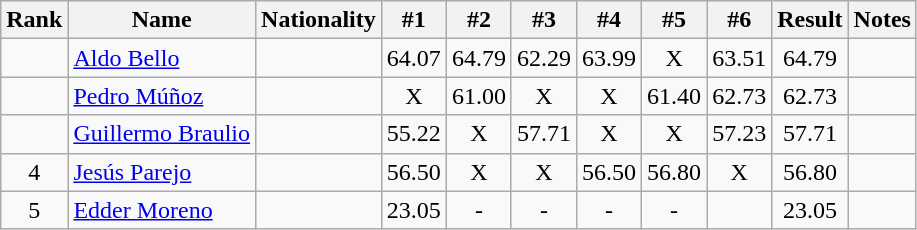<table class="wikitable sortable" style="text-align:center">
<tr>
<th>Rank</th>
<th>Name</th>
<th>Nationality</th>
<th>#1</th>
<th>#2</th>
<th>#3</th>
<th>#4</th>
<th>#5</th>
<th>#6</th>
<th>Result</th>
<th>Notes</th>
</tr>
<tr>
<td></td>
<td align=left><a href='#'>Aldo Bello</a></td>
<td align=left></td>
<td>64.07</td>
<td>64.79</td>
<td>62.29</td>
<td>63.99</td>
<td>X</td>
<td>63.51</td>
<td>64.79</td>
<td></td>
</tr>
<tr>
<td></td>
<td align=left><a href='#'>Pedro Múñoz</a></td>
<td align=left></td>
<td>X</td>
<td>61.00</td>
<td>X</td>
<td>X</td>
<td>61.40</td>
<td>62.73</td>
<td>62.73</td>
<td></td>
</tr>
<tr>
<td></td>
<td align=left><a href='#'>Guillermo Braulio</a></td>
<td align=left></td>
<td>55.22</td>
<td>X</td>
<td>57.71</td>
<td>X</td>
<td>X</td>
<td>57.23</td>
<td>57.71</td>
<td></td>
</tr>
<tr>
<td>4</td>
<td align=left><a href='#'>Jesús Parejo</a></td>
<td align=left></td>
<td>56.50</td>
<td>X</td>
<td>X</td>
<td>56.50</td>
<td>56.80</td>
<td>X</td>
<td>56.80</td>
<td></td>
</tr>
<tr>
<td>5</td>
<td align=left><a href='#'>Edder Moreno</a></td>
<td align=left></td>
<td>23.05</td>
<td>-</td>
<td>-</td>
<td>-</td>
<td>-</td>
<td></td>
<td>23.05</td>
<td></td>
</tr>
</table>
